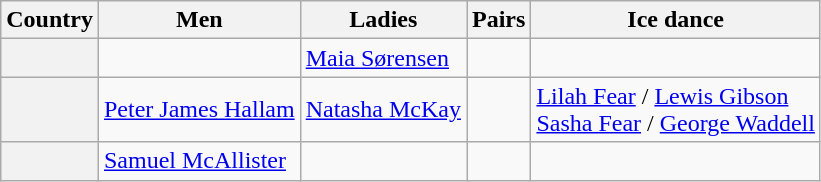<table class="wikitable unsortable" style="text-align:left">
<tr>
<th scope="col">Country</th>
<th scope="col">Men</th>
<th scope="col">Ladies</th>
<th scope="col">Pairs</th>
<th scope="col">Ice dance</th>
</tr>
<tr>
<th scope="row" style="text-align:left"></th>
<td></td>
<td><a href='#'>Maia Sørensen</a></td>
<td></td>
<td></td>
</tr>
<tr>
<th scope="row" style="text-align:left"></th>
<td><a href='#'>Peter James Hallam</a></td>
<td><a href='#'>Natasha McKay</a></td>
<td></td>
<td><a href='#'>Lilah Fear</a> / <a href='#'>Lewis Gibson</a><br><a href='#'>Sasha Fear</a> / <a href='#'>George Waddell</a></td>
</tr>
<tr>
<th scope="row" style="text-align:left"></th>
<td><a href='#'>Samuel McAllister</a></td>
<td></td>
<td></td>
<td></td>
</tr>
</table>
